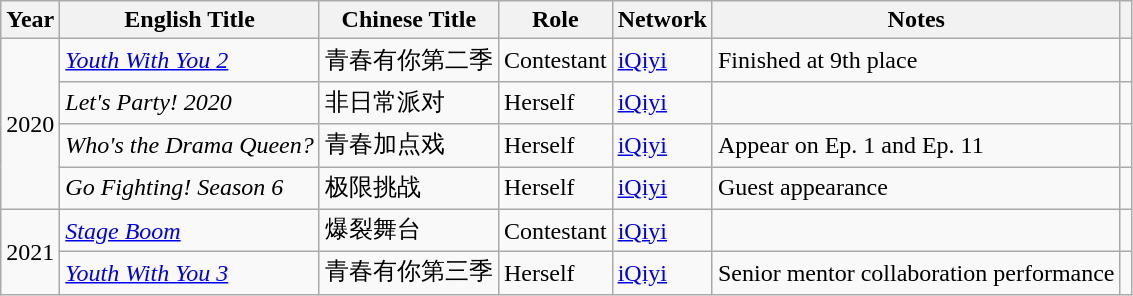<table class="wikitable">
<tr>
<th>Year</th>
<th>English Title</th>
<th>Chinese Title</th>
<th>Role</th>
<th>Network</th>
<th>Notes</th>
<th></th>
</tr>
<tr>
<td rowspan="4">2020</td>
<td><em><a href='#'>Youth With You 2</a></em></td>
<td>青春有你第二季</td>
<td>Contestant</td>
<td><a href='#'>iQiyi</a></td>
<td>Finished at 9th place</td>
<td></td>
</tr>
<tr>
<td><em>Let's Party! 2020</em></td>
<td>非日常派对</td>
<td>Herself</td>
<td><a href='#'>iQiyi</a></td>
<td></td>
<td></td>
</tr>
<tr>
<td><em>Who's the Drama Queen?</em></td>
<td>青春加点戏</td>
<td>Herself</td>
<td><a href='#'>iQiyi</a></td>
<td>Appear on Ep. 1 and Ep. 11</td>
<td></td>
</tr>
<tr>
<td><em>Go Fighting! Season 6</em></td>
<td>极限挑战</td>
<td>Herself</td>
<td><a href='#'>iQiyi</a></td>
<td>Guest appearance</td>
<td></td>
</tr>
<tr>
<td rowspan="2">2021</td>
<td><em><a href='#'>Stage Boom</a></em></td>
<td>爆裂舞台</td>
<td>Contestant</td>
<td><a href='#'>iQiyi</a></td>
<td></td>
<td></td>
</tr>
<tr>
<td><em><a href='#'>Youth With You 3</a></em></td>
<td>青春有你第三季</td>
<td>Herself</td>
<td><a href='#'>iQiyi</a></td>
<td>Senior mentor collaboration performance</td>
<td></td>
</tr>
</table>
